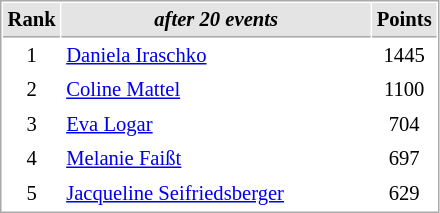<table cellspacing="1" cellpadding="3" style="border:1px solid #aaa; font-size:86%;">
<tr style="background:#e4e4e4;">
<th style="border-bottom:1px solid #aaa; width:10px;">Rank</th>
<th style="border-bottom:1px solid #aaa; width:200px;"><em>after 20 events</em></th>
<th style="border-bottom:1px solid #aaa; width:20px;">Points</th>
</tr>
<tr>
<td align=center>1</td>
<td> <a href='#'>Daniela Iraschko</a></td>
<td align=center>1445</td>
</tr>
<tr>
<td align=center>2</td>
<td> <a href='#'>Coline Mattel</a></td>
<td align=center>1100</td>
</tr>
<tr>
<td align=center>3</td>
<td> <a href='#'>Eva Logar</a></td>
<td align=center>704</td>
</tr>
<tr>
<td align=center>4</td>
<td> <a href='#'>Melanie Faißt</a></td>
<td align=center>697</td>
</tr>
<tr>
<td align=center>5</td>
<td> <a href='#'>Jacqueline Seifriedsberger</a></td>
<td align=center>629</td>
</tr>
</table>
